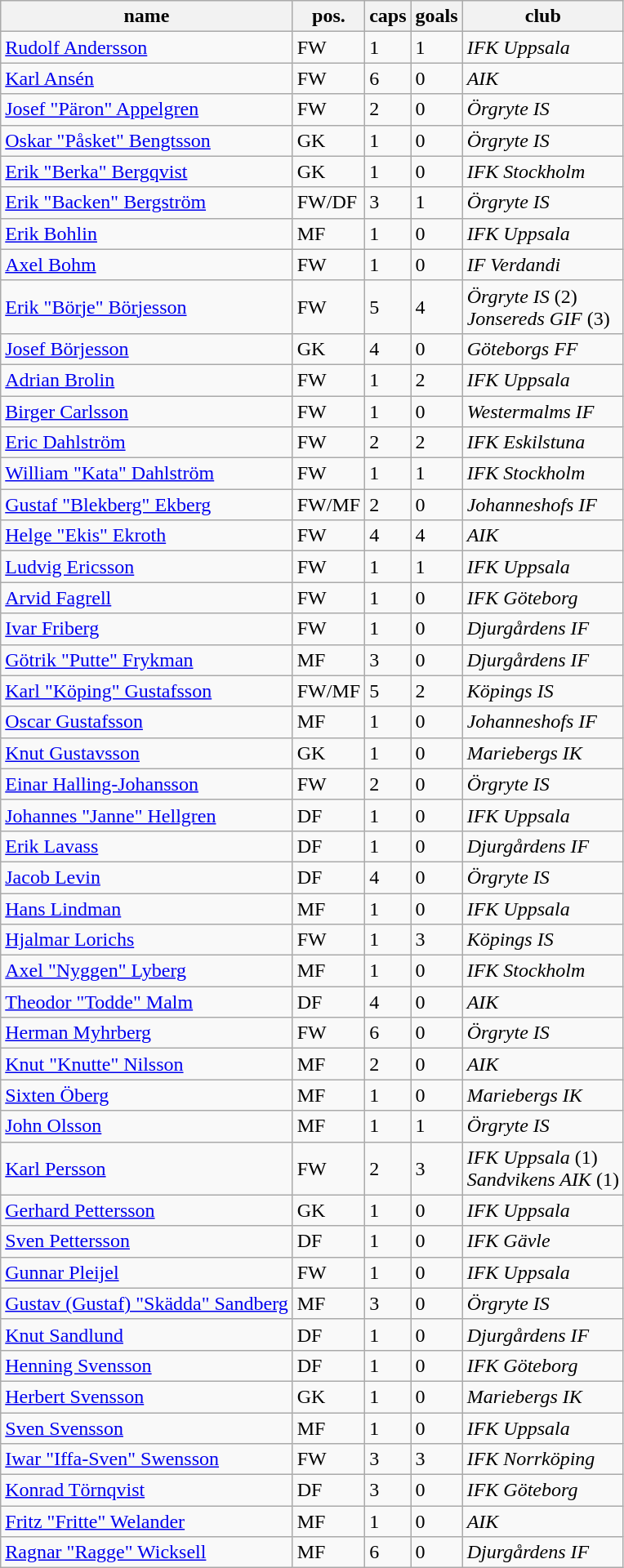<table class="wikitable" border="1">
<tr>
<th>name</th>
<th>pos.</th>
<th>caps</th>
<th>goals</th>
<th>club</th>
</tr>
<tr>
<td><a href='#'>Rudolf Andersson</a></td>
<td>FW</td>
<td>1</td>
<td>1</td>
<td><em>IFK Uppsala</em></td>
</tr>
<tr>
<td><a href='#'>Karl Ansén</a></td>
<td>FW</td>
<td>6</td>
<td>0</td>
<td><em>AIK</em></td>
</tr>
<tr>
<td><a href='#'>Josef "Päron" Appelgren</a></td>
<td>FW</td>
<td>2</td>
<td>0</td>
<td><em>Örgryte IS</em></td>
</tr>
<tr>
<td><a href='#'>Oskar "Påsket" Bengtsson</a></td>
<td>GK</td>
<td>1</td>
<td>0</td>
<td><em>Örgryte IS</em></td>
</tr>
<tr>
<td><a href='#'>Erik "Berka" Bergqvist</a></td>
<td>GK</td>
<td>1</td>
<td>0</td>
<td><em>IFK Stockholm</em></td>
</tr>
<tr>
<td><a href='#'>Erik "Backen" Bergström</a></td>
<td>FW/DF</td>
<td>3</td>
<td>1</td>
<td><em>Örgryte IS</em></td>
</tr>
<tr>
<td><a href='#'>Erik Bohlin</a></td>
<td>MF</td>
<td>1</td>
<td>0</td>
<td><em>IFK Uppsala</em></td>
</tr>
<tr>
<td><a href='#'>Axel Bohm</a></td>
<td>FW</td>
<td>1</td>
<td>0</td>
<td><em>IF Verdandi</em></td>
</tr>
<tr>
<td><a href='#'>Erik "Börje" Börjesson</a></td>
<td>FW</td>
<td>5</td>
<td>4</td>
<td><em>Örgryte IS</em> (2)<br><em>Jonsereds GIF</em> (3)</td>
</tr>
<tr>
<td><a href='#'>Josef Börjesson</a></td>
<td>GK</td>
<td>4</td>
<td>0</td>
<td><em>Göteborgs FF</em></td>
</tr>
<tr>
<td><a href='#'>Adrian Brolin</a></td>
<td>FW</td>
<td>1</td>
<td>2</td>
<td><em>IFK Uppsala</em></td>
</tr>
<tr>
<td><a href='#'>Birger Carlsson</a></td>
<td>FW</td>
<td>1</td>
<td>0</td>
<td><em>Westermalms IF</em></td>
</tr>
<tr>
<td><a href='#'>Eric Dahlström</a></td>
<td>FW</td>
<td>2</td>
<td>2</td>
<td><em>IFK Eskilstuna</em></td>
</tr>
<tr>
<td><a href='#'>William "Kata" Dahlström</a></td>
<td>FW</td>
<td>1</td>
<td>1</td>
<td><em>IFK Stockholm</em></td>
</tr>
<tr>
<td><a href='#'>Gustaf "Blekberg" Ekberg</a></td>
<td>FW/MF</td>
<td>2</td>
<td>0</td>
<td><em>Johanneshofs IF</em></td>
</tr>
<tr>
<td><a href='#'>Helge "Ekis" Ekroth</a></td>
<td>FW</td>
<td>4</td>
<td>4</td>
<td><em>AIK</em></td>
</tr>
<tr>
<td><a href='#'>Ludvig Ericsson</a></td>
<td>FW</td>
<td>1</td>
<td>1</td>
<td><em>IFK Uppsala</em></td>
</tr>
<tr>
<td><a href='#'>Arvid Fagrell</a></td>
<td>FW</td>
<td>1</td>
<td>0</td>
<td><em>IFK Göteborg</em></td>
</tr>
<tr>
<td><a href='#'>Ivar Friberg</a></td>
<td>FW</td>
<td>1</td>
<td>0</td>
<td><em>Djurgårdens IF</em></td>
</tr>
<tr>
<td><a href='#'>Götrik "Putte" Frykman</a></td>
<td>MF</td>
<td>3</td>
<td>0</td>
<td><em>Djurgårdens IF</em></td>
</tr>
<tr>
<td><a href='#'>Karl "Köping" Gustafsson</a></td>
<td>FW/MF</td>
<td>5</td>
<td>2</td>
<td><em>Köpings IS</em></td>
</tr>
<tr>
<td><a href='#'>Oscar Gustafsson</a></td>
<td>MF</td>
<td>1</td>
<td>0</td>
<td><em>Johanneshofs IF</em></td>
</tr>
<tr>
<td><a href='#'>Knut Gustavsson</a></td>
<td>GK</td>
<td>1</td>
<td>0</td>
<td><em>Mariebergs IK</em></td>
</tr>
<tr>
<td><a href='#'>Einar Halling-Johansson</a></td>
<td>FW</td>
<td>2</td>
<td>0</td>
<td><em>Örgryte IS</em></td>
</tr>
<tr>
<td><a href='#'>Johannes "Janne" Hellgren</a></td>
<td>DF</td>
<td>1</td>
<td>0</td>
<td><em>IFK Uppsala</em></td>
</tr>
<tr>
<td><a href='#'>Erik Lavass</a></td>
<td>DF</td>
<td>1</td>
<td>0</td>
<td><em>Djurgårdens IF</em></td>
</tr>
<tr>
<td><a href='#'>Jacob Levin</a></td>
<td>DF</td>
<td>4</td>
<td>0</td>
<td><em>Örgryte IS</em></td>
</tr>
<tr>
<td><a href='#'>Hans Lindman</a></td>
<td>MF</td>
<td>1</td>
<td>0</td>
<td><em>IFK Uppsala</em></td>
</tr>
<tr>
<td><a href='#'>Hjalmar Lorichs</a></td>
<td>FW</td>
<td>1</td>
<td>3</td>
<td><em>Köpings IS</em></td>
</tr>
<tr>
<td><a href='#'>Axel "Nyggen" Lyberg</a></td>
<td>MF</td>
<td>1</td>
<td>0</td>
<td><em>IFK Stockholm</em></td>
</tr>
<tr>
<td><a href='#'>Theodor "Todde" Malm</a></td>
<td>DF</td>
<td>4</td>
<td>0</td>
<td><em>AIK</em></td>
</tr>
<tr>
<td><a href='#'>Herman Myhrberg</a></td>
<td>FW</td>
<td>6</td>
<td>0</td>
<td><em>Örgryte IS</em></td>
</tr>
<tr>
<td><a href='#'>Knut "Knutte" Nilsson</a></td>
<td>MF</td>
<td>2</td>
<td>0</td>
<td><em>AIK</em></td>
</tr>
<tr>
<td><a href='#'>Sixten Öberg</a></td>
<td>MF</td>
<td>1</td>
<td>0</td>
<td><em>Mariebergs IK</em></td>
</tr>
<tr>
<td><a href='#'>John Olsson</a></td>
<td>MF</td>
<td>1</td>
<td>1</td>
<td><em>Örgryte IS</em></td>
</tr>
<tr>
<td><a href='#'>Karl Persson</a></td>
<td>FW</td>
<td>2</td>
<td>3</td>
<td><em>IFK Uppsala</em> (1)<br><em>Sandvikens AIK</em> (1)</td>
</tr>
<tr>
<td><a href='#'>Gerhard Pettersson</a></td>
<td>GK</td>
<td>1</td>
<td>0</td>
<td><em>IFK Uppsala</em></td>
</tr>
<tr>
<td><a href='#'>Sven Pettersson</a></td>
<td>DF</td>
<td>1</td>
<td>0</td>
<td><em>IFK Gävle</em></td>
</tr>
<tr>
<td><a href='#'>Gunnar Pleijel</a></td>
<td>FW</td>
<td>1</td>
<td>0</td>
<td><em>IFK Uppsala</em></td>
</tr>
<tr>
<td><a href='#'>Gustav (Gustaf) "Skädda" Sandberg</a></td>
<td>MF</td>
<td>3</td>
<td>0</td>
<td><em>Örgryte IS</em></td>
</tr>
<tr>
<td><a href='#'>Knut Sandlund</a></td>
<td>DF</td>
<td>1</td>
<td>0</td>
<td><em>Djurgårdens IF</em></td>
</tr>
<tr>
<td><a href='#'>Henning Svensson</a></td>
<td>DF</td>
<td>1</td>
<td>0</td>
<td><em>IFK Göteborg</em></td>
</tr>
<tr>
<td><a href='#'>Herbert Svensson</a></td>
<td>GK</td>
<td>1</td>
<td>0</td>
<td><em>Mariebergs IK</em></td>
</tr>
<tr>
<td><a href='#'>Sven Svensson</a></td>
<td>MF</td>
<td>1</td>
<td>0</td>
<td><em>IFK Uppsala</em></td>
</tr>
<tr>
<td><a href='#'>Iwar "Iffa-Sven" Swensson</a></td>
<td>FW</td>
<td>3</td>
<td>3</td>
<td><em>IFK Norrköping</em></td>
</tr>
<tr>
<td><a href='#'>Konrad Törnqvist</a></td>
<td>DF</td>
<td>3</td>
<td>0</td>
<td><em>IFK Göteborg</em></td>
</tr>
<tr>
<td><a href='#'>Fritz "Fritte" Welander</a></td>
<td>MF</td>
<td>1</td>
<td>0</td>
<td><em>AIK</em></td>
</tr>
<tr>
<td><a href='#'>Ragnar "Ragge" Wicksell</a></td>
<td>MF</td>
<td>6</td>
<td>0</td>
<td><em>Djurgårdens IF</em></td>
</tr>
</table>
